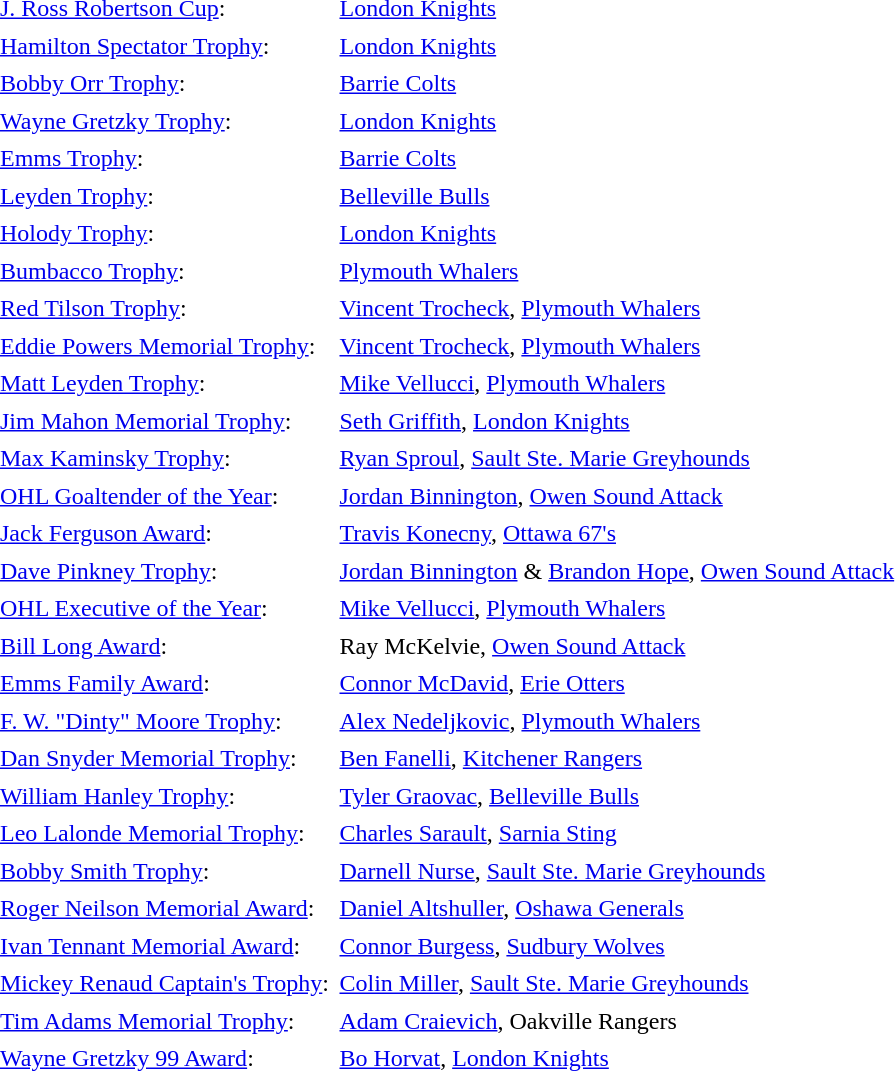<table cellpadding="3" cellspacing="1">
<tr>
<td><a href='#'>J. Ross Robertson Cup</a>:</td>
<td><a href='#'>London Knights</a></td>
</tr>
<tr>
<td><a href='#'>Hamilton Spectator Trophy</a>:</td>
<td><a href='#'>London Knights</a></td>
</tr>
<tr>
<td><a href='#'>Bobby Orr Trophy</a>:</td>
<td><a href='#'>Barrie Colts</a></td>
</tr>
<tr>
<td><a href='#'>Wayne Gretzky Trophy</a>:</td>
<td><a href='#'>London Knights</a></td>
</tr>
<tr>
<td><a href='#'>Emms Trophy</a>:</td>
<td><a href='#'>Barrie Colts</a></td>
</tr>
<tr>
<td><a href='#'>Leyden Trophy</a>:</td>
<td><a href='#'>Belleville Bulls</a></td>
</tr>
<tr>
<td><a href='#'>Holody Trophy</a>:</td>
<td><a href='#'>London Knights</a></td>
</tr>
<tr>
<td><a href='#'>Bumbacco Trophy</a>:</td>
<td><a href='#'>Plymouth Whalers</a></td>
</tr>
<tr>
<td><a href='#'>Red Tilson Trophy</a>:</td>
<td><a href='#'>Vincent Trocheck</a>, <a href='#'>Plymouth Whalers</a></td>
</tr>
<tr>
<td><a href='#'>Eddie Powers Memorial Trophy</a>:</td>
<td><a href='#'>Vincent Trocheck</a>, <a href='#'>Plymouth Whalers</a></td>
</tr>
<tr>
<td><a href='#'>Matt Leyden Trophy</a>:</td>
<td><a href='#'>Mike Vellucci</a>, <a href='#'>Plymouth Whalers</a></td>
</tr>
<tr>
<td><a href='#'>Jim Mahon Memorial Trophy</a>:</td>
<td><a href='#'>Seth Griffith</a>, <a href='#'>London Knights</a></td>
</tr>
<tr>
<td><a href='#'>Max Kaminsky Trophy</a>:</td>
<td><a href='#'>Ryan Sproul</a>, <a href='#'>Sault Ste. Marie Greyhounds</a></td>
</tr>
<tr>
<td><a href='#'>OHL Goaltender of the Year</a>:</td>
<td><a href='#'>Jordan Binnington</a>, <a href='#'>Owen Sound Attack</a></td>
</tr>
<tr>
<td><a href='#'>Jack Ferguson Award</a>:</td>
<td><a href='#'>Travis Konecny</a>, <a href='#'>Ottawa 67's</a></td>
</tr>
<tr>
<td><a href='#'>Dave Pinkney Trophy</a>:</td>
<td><a href='#'>Jordan Binnington</a> & <a href='#'>Brandon Hope</a>, <a href='#'>Owen Sound Attack</a></td>
</tr>
<tr>
<td><a href='#'>OHL Executive of the Year</a>:</td>
<td><a href='#'>Mike Vellucci</a>, <a href='#'>Plymouth Whalers</a></td>
</tr>
<tr>
<td><a href='#'>Bill Long Award</a>:</td>
<td>Ray McKelvie, <a href='#'>Owen Sound Attack</a></td>
</tr>
<tr>
<td><a href='#'>Emms Family Award</a>:</td>
<td><a href='#'>Connor McDavid</a>, <a href='#'>Erie Otters</a></td>
</tr>
<tr>
<td><a href='#'>F. W. "Dinty" Moore Trophy</a>:</td>
<td><a href='#'>Alex Nedeljkovic</a>, <a href='#'>Plymouth Whalers</a></td>
</tr>
<tr>
<td><a href='#'>Dan Snyder Memorial Trophy</a>:</td>
<td><a href='#'>Ben Fanelli</a>, <a href='#'>Kitchener Rangers</a></td>
</tr>
<tr>
<td><a href='#'>William Hanley Trophy</a>:</td>
<td><a href='#'>Tyler Graovac</a>, <a href='#'>Belleville Bulls</a></td>
</tr>
<tr>
<td><a href='#'>Leo Lalonde Memorial Trophy</a>:</td>
<td><a href='#'>Charles Sarault</a>, <a href='#'>Sarnia Sting</a></td>
</tr>
<tr>
<td><a href='#'>Bobby Smith Trophy</a>:</td>
<td><a href='#'>Darnell Nurse</a>, <a href='#'>Sault Ste. Marie Greyhounds</a></td>
</tr>
<tr>
<td><a href='#'>Roger Neilson Memorial Award</a>:</td>
<td><a href='#'>Daniel Altshuller</a>, <a href='#'>Oshawa Generals</a></td>
</tr>
<tr>
<td><a href='#'>Ivan Tennant Memorial Award</a>:</td>
<td><a href='#'>Connor Burgess</a>, <a href='#'>Sudbury Wolves</a></td>
</tr>
<tr>
<td><a href='#'>Mickey Renaud Captain's Trophy</a>:</td>
<td><a href='#'>Colin Miller</a>, <a href='#'>Sault Ste. Marie Greyhounds</a></td>
</tr>
<tr>
<td><a href='#'>Tim Adams Memorial Trophy</a>:</td>
<td><a href='#'>Adam Craievich</a>, Oakville Rangers</td>
</tr>
<tr>
<td><a href='#'>Wayne Gretzky 99 Award</a>:</td>
<td><a href='#'>Bo Horvat</a>, <a href='#'>London Knights</a></td>
</tr>
</table>
